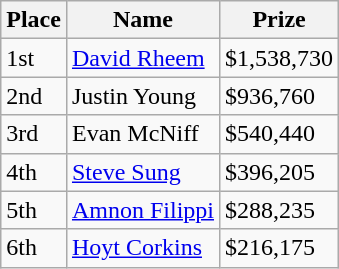<table class="wikitable">
<tr>
<th>Place</th>
<th>Name</th>
<th>Prize</th>
</tr>
<tr>
<td>1st</td>
<td> <a href='#'>David Rheem</a></td>
<td>$1,538,730</td>
</tr>
<tr>
<td>2nd</td>
<td> Justin Young</td>
<td>$936,760</td>
</tr>
<tr>
<td>3rd</td>
<td> Evan McNiff</td>
<td>$540,440</td>
</tr>
<tr>
<td>4th</td>
<td> <a href='#'>Steve Sung</a></td>
<td>$396,205</td>
</tr>
<tr>
<td>5th</td>
<td> <a href='#'>Amnon Filippi</a></td>
<td>$288,235</td>
</tr>
<tr>
<td>6th</td>
<td> <a href='#'>Hoyt Corkins</a></td>
<td>$216,175</td>
</tr>
</table>
